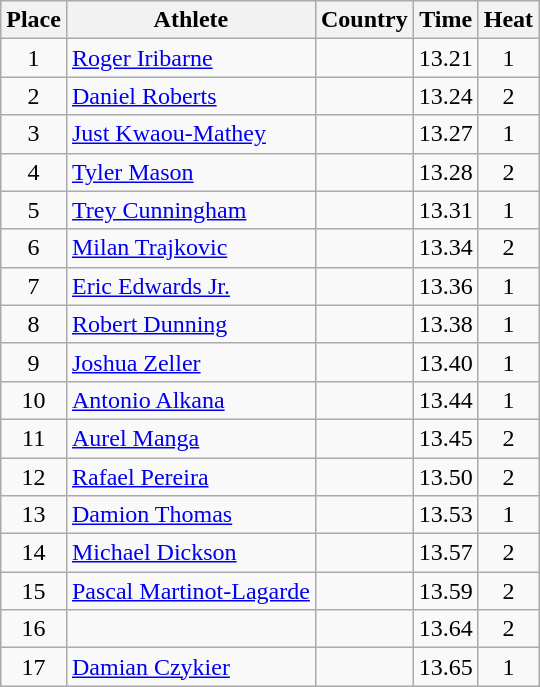<table class="wikitable">
<tr>
<th>Place</th>
<th>Athlete</th>
<th>Country</th>
<th>Time</th>
<th>Heat</th>
</tr>
<tr>
<td align=center>1</td>
<td><a href='#'>Roger Iribarne</a></td>
<td></td>
<td>13.21</td>
<td align=center>1</td>
</tr>
<tr>
<td align=center>2</td>
<td><a href='#'>Daniel Roberts</a></td>
<td></td>
<td>13.24</td>
<td align=center>2</td>
</tr>
<tr>
<td align=center>3</td>
<td><a href='#'>Just Kwaou-Mathey</a></td>
<td></td>
<td>13.27</td>
<td align=center>1</td>
</tr>
<tr>
<td align=center>4</td>
<td><a href='#'>Tyler Mason</a></td>
<td></td>
<td>13.28</td>
<td align=center>2</td>
</tr>
<tr>
<td align=center>5</td>
<td><a href='#'>Trey Cunningham</a></td>
<td></td>
<td>13.31</td>
<td align=center>1</td>
</tr>
<tr>
<td align=center>6</td>
<td><a href='#'>Milan Trajkovic</a></td>
<td></td>
<td>13.34</td>
<td align=center>2</td>
</tr>
<tr>
<td align=center>7</td>
<td><a href='#'>Eric Edwards Jr.</a></td>
<td></td>
<td>13.36</td>
<td align=center>1</td>
</tr>
<tr>
<td align=center>8</td>
<td><a href='#'>Robert Dunning</a></td>
<td></td>
<td>13.38</td>
<td align=center>1</td>
</tr>
<tr>
<td align=center>9</td>
<td><a href='#'>Joshua Zeller</a></td>
<td></td>
<td>13.40</td>
<td align=center>1</td>
</tr>
<tr>
<td align=center>10</td>
<td><a href='#'>Antonio Alkana</a></td>
<td></td>
<td>13.44</td>
<td align=center>1</td>
</tr>
<tr>
<td align=center>11</td>
<td><a href='#'>Aurel Manga</a></td>
<td></td>
<td>13.45</td>
<td align=center>2</td>
</tr>
<tr>
<td align=center>12</td>
<td><a href='#'>Rafael Pereira</a></td>
<td></td>
<td>13.50</td>
<td align=center>2</td>
</tr>
<tr>
<td align=center>13</td>
<td><a href='#'>Damion Thomas</a></td>
<td></td>
<td>13.53</td>
<td align=center>1</td>
</tr>
<tr>
<td align=center>14</td>
<td><a href='#'>Michael Dickson</a></td>
<td></td>
<td>13.57</td>
<td align=center>2</td>
</tr>
<tr>
<td align=center>15</td>
<td><a href='#'>Pascal Martinot-Lagarde</a></td>
<td></td>
<td>13.59</td>
<td align=center>2</td>
</tr>
<tr>
<td align=center>16</td>
<td></td>
<td></td>
<td>13.64</td>
<td align=center>2</td>
</tr>
<tr>
<td align=center>17</td>
<td><a href='#'>Damian Czykier</a></td>
<td></td>
<td>13.65</td>
<td align=center>1</td>
</tr>
</table>
